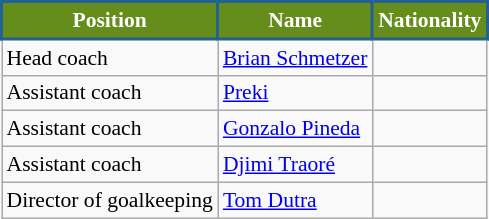<table class="wikitable" style="font-size:90%;">
<tr>
<th style="background-color:#658D1B; color:#FFFFFF; border:2px solid #236192;" scope="col">Position</th>
<th style="background-color:#658D1B; color:#FFFFFF; border:2px solid #236192;" scope="col">Name</th>
<th style="background-color:#658D1B; color:#FFFFFF; border:2px solid #236192;" scope="col">Nationality</th>
</tr>
<tr>
<td>Head coach</td>
<td><a href='#'>Brian Schmetzer</a></td>
<td></td>
</tr>
<tr>
<td>Assistant coach</td>
<td><a href='#'>Preki</a></td>
<td></td>
</tr>
<tr>
<td>Assistant coach</td>
<td><a href='#'>Gonzalo Pineda</a></td>
<td></td>
</tr>
<tr>
<td>Assistant coach</td>
<td><a href='#'>Djimi Traoré</a></td>
<td></td>
</tr>
<tr>
<td>Director of goalkeeping</td>
<td><a href='#'>Tom Dutra</a></td>
<td></td>
</tr>
</table>
